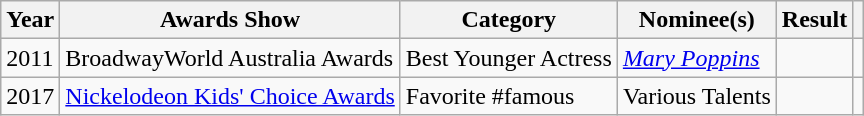<table class="wikitable">
<tr>
<th>Year</th>
<th>Awards Show</th>
<th>Category</th>
<th>Nominee(s)</th>
<th>Result</th>
<th></th>
</tr>
<tr>
<td>2011</td>
<td>BroadwayWorld Australia Awards</td>
<td>Best Younger Actress</td>
<td><em><a href='#'>Mary Poppins</a></em></td>
<td></td>
<td></td>
</tr>
<tr>
<td>2017</td>
<td><a href='#'>Nickelodeon Kids' Choice Awards</a></td>
<td>Favorite #famous</td>
<td>Various Talents</td>
<td></td>
<td></td>
</tr>
</table>
